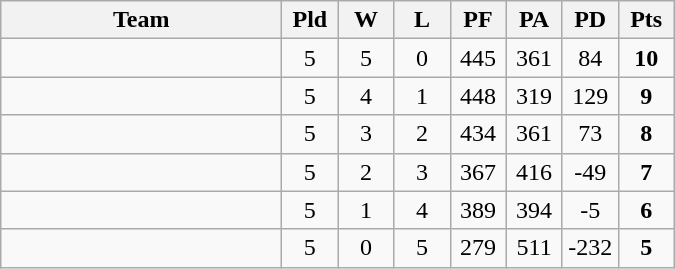<table class=wikitable style="text-align:center">
<tr>
<th width=180>Team</th>
<th width=30>Pld</th>
<th width=30>W</th>
<th width=30>L</th>
<th width=30>PF</th>
<th width=30>PA</th>
<th width=30>PD</th>
<th width=30>Pts</th>
</tr>
<tr>
<td align="left"></td>
<td>5</td>
<td>5</td>
<td>0</td>
<td>445</td>
<td>361</td>
<td>84</td>
<td><strong>10</strong></td>
</tr>
<tr>
<td align="left"></td>
<td>5</td>
<td>4</td>
<td>1</td>
<td>448</td>
<td>319</td>
<td>129</td>
<td><strong>9</strong></td>
</tr>
<tr>
<td align="left"></td>
<td>5</td>
<td>3</td>
<td>2</td>
<td>434</td>
<td>361</td>
<td>73</td>
<td><strong>8</strong></td>
</tr>
<tr>
<td align="left"></td>
<td>5</td>
<td>2</td>
<td>3</td>
<td>367</td>
<td>416</td>
<td>-49</td>
<td><strong>7</strong></td>
</tr>
<tr>
<td align="left"></td>
<td>5</td>
<td>1</td>
<td>4</td>
<td>389</td>
<td>394</td>
<td>-5</td>
<td><strong>6</strong></td>
</tr>
<tr>
<td align="left"></td>
<td>5</td>
<td>0</td>
<td>5</td>
<td>279</td>
<td>511</td>
<td>-232</td>
<td><strong>5</strong></td>
</tr>
</table>
